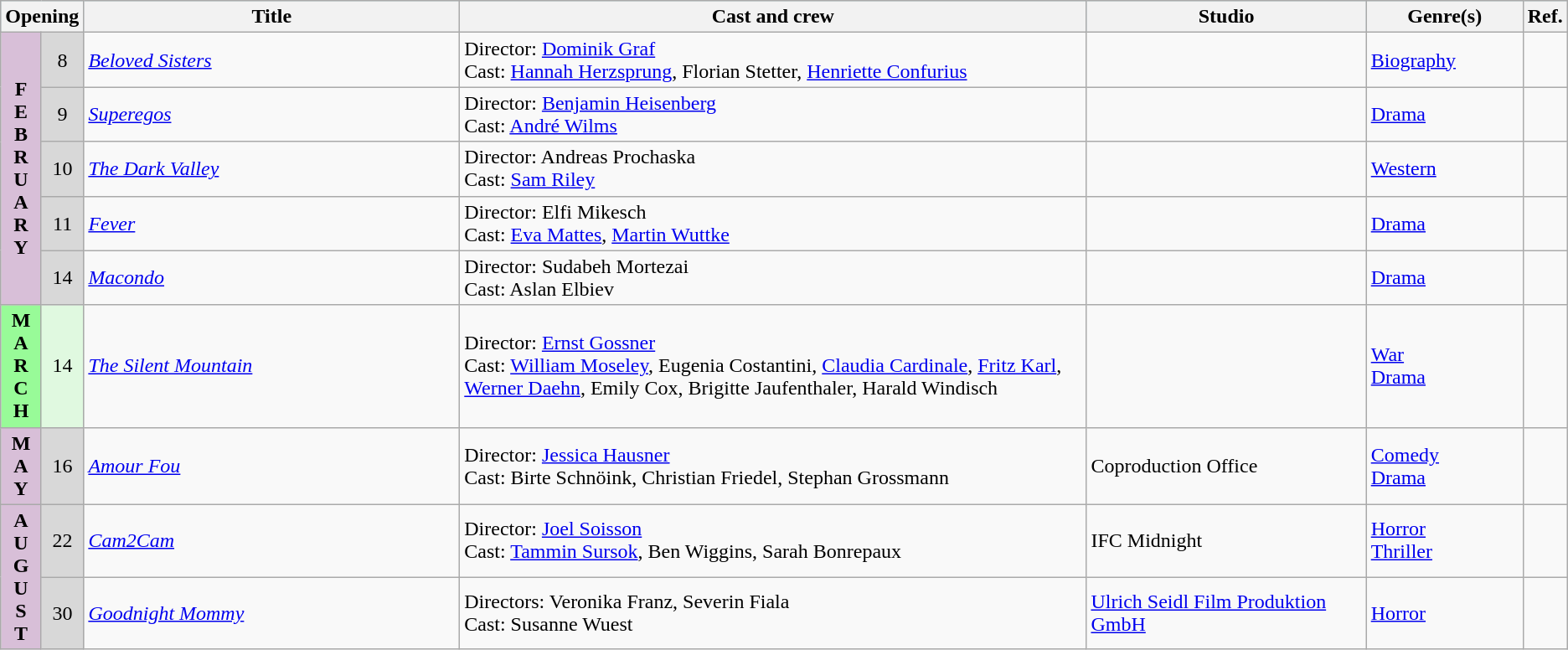<table class="wikitable">
<tr style="background:#b0e0e6; text-align:center;">
<th colspan="2">Opening</th>
<th style="width:24%;">Title</th>
<th style="width:40%;">Cast and crew</th>
<th>Studio</th>
<th style="width:10%;">Genre(s)</th>
<th style="width:2%;">Ref.</th>
</tr>
<tr>
<th rowspan="5" style="text-align:center; background:thistle; textcolor:#000;">F<br>E<br>B<br>R<br>U<br>A<br>R<br>Y</th>
<td rowspan="1" style="text-align:center; background:#d8d8d8;">8</td>
<td><em><a href='#'>Beloved Sisters</a></em></td>
<td>Director: <a href='#'>Dominik Graf</a> <br> Cast: <a href='#'>Hannah Herzsprung</a>, Florian Stetter, <a href='#'>Henriette Confurius</a></td>
<td></td>
<td><a href='#'>Biography</a></td>
<td style="text-align:center"></td>
</tr>
<tr>
<td rowspan="1" style="text-align:center; background:#d8d8d8;">9</td>
<td><em><a href='#'>Superegos</a></em></td>
<td>Director: <a href='#'>Benjamin Heisenberg</a> <br> Cast: <a href='#'>André Wilms</a></td>
<td></td>
<td><a href='#'>Drama</a></td>
<td style="text-align:center"></td>
</tr>
<tr>
<td rowspan="1" style="text-align:center; background:#d8d8d8;">10</td>
<td><em><a href='#'>The Dark Valley</a></em></td>
<td>Director: Andreas Prochaska <br> Cast: <a href='#'>Sam Riley</a></td>
<td></td>
<td><a href='#'>Western</a></td>
<td style="text-align:center"></td>
</tr>
<tr>
<td rowspan="1" style="text-align:center; background:#d8d8d8;">11</td>
<td><em><a href='#'>Fever</a></em></td>
<td>Director: Elfi Mikesch <br> Cast: <a href='#'>Eva Mattes</a>, <a href='#'>Martin Wuttke</a></td>
<td></td>
<td><a href='#'>Drama</a></td>
<td style="text-align:center"></td>
</tr>
<tr>
<td rowspan="1" style="text-align:center; background:#d8d8d8;">14</td>
<td><em><a href='#'>Macondo</a></em></td>
<td>Director: Sudabeh Mortezai <br> Cast: Aslan Elbiev</td>
<td></td>
<td><a href='#'>Drama</a></td>
<td style="text-align:center"></td>
</tr>
<tr>
<th rowspan="1" style="text-align:center; background:#98fb98; textcolor:#000;">M<br>A<br>R<br>C<br>H</th>
<td rowspan="1" style="text-align:center; background:#e0f9e0;">14</td>
<td><em><a href='#'>The Silent Mountain</a></em></td>
<td>Director: <a href='#'>Ernst Gossner</a> <br> Cast: <a href='#'>William Moseley</a>, Eugenia Costantini, <a href='#'>Claudia Cardinale</a>, <a href='#'>Fritz Karl</a>, <a href='#'>Werner Daehn</a>, Emily Cox, Brigitte Jaufenthaler, Harald Windisch</td>
<td></td>
<td><a href='#'>War</a> <br> <a href='#'>Drama</a></td>
<td style="text-align:center"></td>
</tr>
<tr>
<th rowspan="1" style="text-align:center; background:thistle; textcolor:#000;">M<br>A<br>Y</th>
<td rowspan="1" style="text-align:center; background:#d8d8d8;">16</td>
<td><em><a href='#'>Amour Fou</a></em></td>
<td>Director: <a href='#'>Jessica Hausner</a> <br> Cast: Birte Schnöink, Christian Friedel, Stephan Grossmann</td>
<td>Coproduction Office</td>
<td><a href='#'>Comedy</a> <br> <a href='#'>Drama</a></td>
<td style="text-align:center"></td>
</tr>
<tr>
<th rowspan="2" style="text-align:center; background:thistle; textcolor:#000;">A<br>U<br>G<br>U<br>S<br>T</th>
<td rowspan="1" style="text-align:center; background:#d8d8d8;">22</td>
<td><em><a href='#'>Cam2Cam</a></em></td>
<td>Director: <a href='#'>Joel Soisson</a> <br> Cast: <a href='#'>Tammin Sursok</a>, Ben Wiggins, Sarah Bonrepaux</td>
<td>IFC Midnight</td>
<td><a href='#'>Horror</a> <br> <a href='#'>Thriller</a></td>
<td style="text-align:center"></td>
</tr>
<tr>
<td rowspan="1" style="text-align:center; background:#d8d8d8;">30</td>
<td><em><a href='#'>Goodnight Mommy</a></em></td>
<td>Directors: Veronika Franz, Severin Fiala <br> Cast: Susanne Wuest</td>
<td><a href='#'>Ulrich Seidl Film Produktion GmbH</a></td>
<td><a href='#'>Horror</a></td>
<td style="text-align:center"></td>
</tr>
</table>
